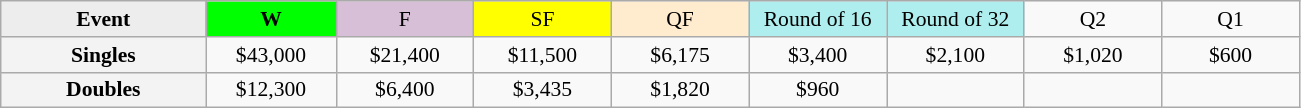<table class=wikitable style=font-size:90%;text-align:center>
<tr>
<td width=130 bgcolor=ededed><strong>Event</strong></td>
<td width=80 bgcolor=lime><strong>W</strong></td>
<td width=85 bgcolor=thistle>F</td>
<td width=85 bgcolor=ffff00>SF</td>
<td width=85 bgcolor=ffebcd>QF</td>
<td width=85 bgcolor=afeeee>Round of 16</td>
<td width=85 bgcolor=afeeee>Round of 32</td>
<td width=85>Q2</td>
<td width=85>Q1</td>
</tr>
<tr>
<th style=background:#f3f3f3>Singles</th>
<td>$43,000</td>
<td>$21,400</td>
<td>$11,500</td>
<td>$6,175</td>
<td>$3,400</td>
<td>$2,100</td>
<td>$1,020</td>
<td>$600</td>
</tr>
<tr>
<th style=background:#f3f3f3>Doubles</th>
<td>$12,300</td>
<td>$6,400</td>
<td>$3,435</td>
<td>$1,820</td>
<td>$960</td>
<td></td>
<td></td>
<td></td>
</tr>
</table>
